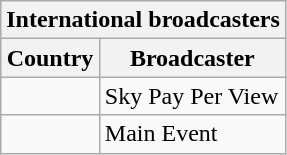<table class="wikitable collapsible" font-size:95%;">
<tr>
<th colspan=2>International broadcasters</th>
</tr>
<tr>
<th align=center>Country</th>
<th align=center>Broadcaster</th>
</tr>
<tr>
<td></td>
<td>Sky Pay Per View</td>
</tr>
<tr>
<td></td>
<td>Main Event</td>
</tr>
</table>
